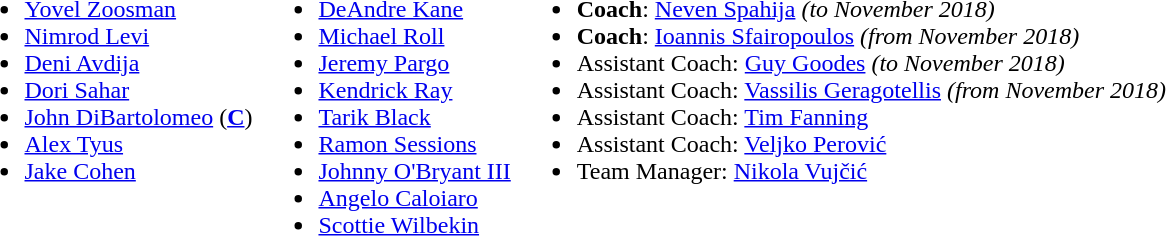<table>
<tr valign="top">
<td><br><ul><li> <a href='#'>Yovel Zoosman</a></li><li> <a href='#'>Nimrod Levi</a></li><li>  <a href='#'>Deni Avdija</a></li><li> <a href='#'>Dori Sahar</a></li><li>  <a href='#'>John DiBartolomeo</a> (<strong><a href='#'>C</a></strong>)</li><li>  <a href='#'>Alex Tyus</a></li><li>  <a href='#'>Jake Cohen</a></li></ul></td>
<td><br><ul><li> <a href='#'>DeAndre Kane</a></li><li> <a href='#'>Michael Roll</a></li><li> <a href='#'>Jeremy Pargo</a></li><li> <a href='#'>Kendrick Ray</a></li><li> <a href='#'>Tarik Black</a></li><li> <a href='#'>Ramon Sessions</a></li><li> <a href='#'>Johnny O'Bryant III</a></li><li> <a href='#'>Angelo Caloiaro</a></li><li> <a href='#'>Scottie Wilbekin</a></li></ul></td>
<td><br><ul><li><strong>Coach</strong>:  <a href='#'>Neven Spahija</a> <em>(to November 2018)</em></li><li><strong>Coach</strong>:  <a href='#'>Ioannis Sfairopoulos</a> <em>(from November 2018)</em></li><li>Assistant Coach:  <a href='#'>Guy Goodes</a> <em>(to November 2018)</em></li><li>Assistant Coach:  <a href='#'>Vassilis Geragotellis</a> <em>(from November 2018)</em></li><li>Assistant Coach:  <a href='#'>Tim Fanning</a></li><li>Assistant Coach:  <a href='#'>Veljko Perović</a></li><li>Team Manager:  <a href='#'>Nikola Vujčić</a></li></ul></td>
</tr>
</table>
